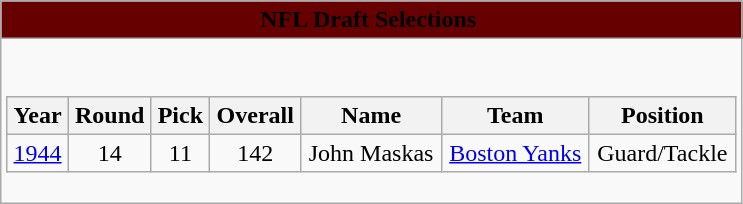<table class="wikitable collapsible">
<tr>
<th style="background:#660000" state="collapsed"><span>NFL Draft Selections </span></th>
</tr>
<tr>
<td><br><table class="wikitable sortable" style="width: 100%">
<tr>
<th align="center">Year</th>
<th align="center">Round</th>
<th align="center">Pick</th>
<th align="center">Overall</th>
<th align="center">Name</th>
<th align="center">Team</th>
<th align="center">Position</th>
</tr>
<tr align="center">
<td><a href='#'>1944</a></td>
<td>14</td>
<td>11</td>
<td>142</td>
<td>John Maskas</td>
<td><a href='#'>Boston Yanks</a></td>
<td>Guard/Tackle</td>
</tr>
</table>
</td>
</tr>
</table>
